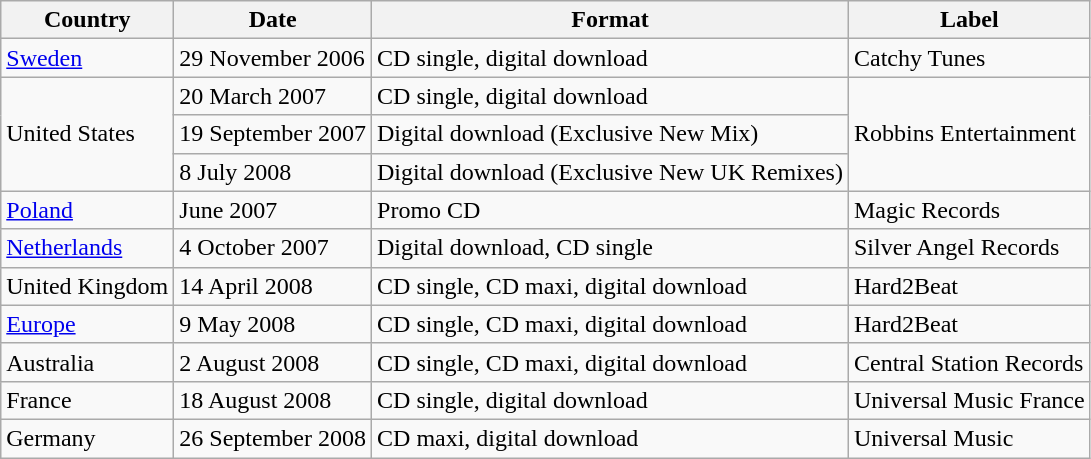<table class="wikitable">
<tr>
<th style="text-align:center;">Country</th>
<th style="text-align:center;">Date</th>
<th style="text-align:center;">Format</th>
<th style="text-align:center;">Label</th>
</tr>
<tr>
<td><a href='#'>Sweden</a></td>
<td>29 November 2006</td>
<td>CD single, digital download</td>
<td>Catchy Tunes</td>
</tr>
<tr>
<td rowspan="3">United States</td>
<td>20 March 2007</td>
<td>CD single, digital download</td>
<td rowspan="3">Robbins Entertainment</td>
</tr>
<tr>
<td>19 September 2007</td>
<td>Digital download (Exclusive New Mix)</td>
</tr>
<tr>
<td>8 July 2008</td>
<td>Digital download (Exclusive New UK Remixes)</td>
</tr>
<tr>
<td><a href='#'>Poland</a></td>
<td>June 2007</td>
<td>Promo CD</td>
<td>Magic Records</td>
</tr>
<tr>
<td><a href='#'>Netherlands</a></td>
<td>4 October 2007</td>
<td>Digital download, CD single</td>
<td>Silver Angel Records</td>
</tr>
<tr>
<td>United Kingdom</td>
<td>14 April 2008</td>
<td>CD single, CD maxi, digital download</td>
<td>Hard2Beat</td>
</tr>
<tr>
<td><a href='#'>Europe</a></td>
<td>9 May 2008</td>
<td>CD single, CD maxi, digital download</td>
<td>Hard2Beat</td>
</tr>
<tr>
<td>Australia</td>
<td>2 August 2008</td>
<td>CD single, CD maxi, digital download</td>
<td>Central Station Records</td>
</tr>
<tr>
<td>France</td>
<td>18 August 2008</td>
<td>CD single, digital download</td>
<td>Universal Music France</td>
</tr>
<tr>
<td>Germany</td>
<td>26 September 2008</td>
<td>CD maxi, digital download</td>
<td>Universal Music</td>
</tr>
</table>
